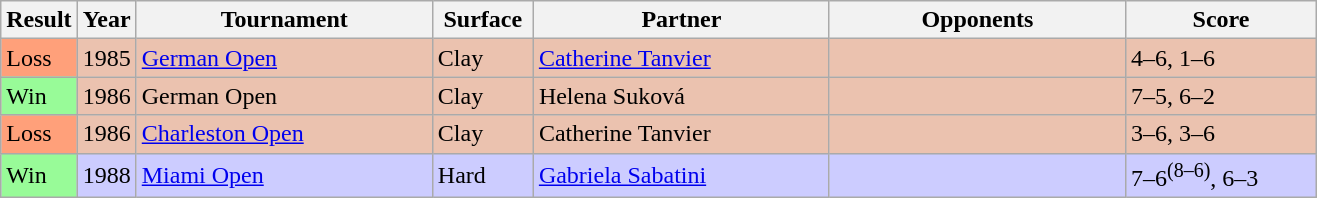<table class="sortable wikitable">
<tr>
<th>Result</th>
<th>Year</th>
<th style="width:190px">Tournament</th>
<th style="width:60px">Surface</th>
<th style="width:190px">Partner</th>
<th style="width:190px">Opponents</th>
<th style="width:120px" class="unsortable">Score</th>
</tr>
<tr style="background:#ebc2af;">
<td style="background:#ffa07a;">Loss</td>
<td>1985</td>
<td><a href='#'>German Open</a></td>
<td>Clay</td>
<td> <a href='#'>Catherine Tanvier</a></td>
<td></td>
<td>4–6, 1–6</td>
</tr>
<tr style="background:#ebc2af;">
<td style="background:#98fb98;">Win</td>
<td>1986</td>
<td>German Open</td>
<td>Clay</td>
<td> Helena Suková</td>
<td></td>
<td>7–5, 6–2</td>
</tr>
<tr style="background:#ebc2af;">
<td style="background:#ffa07a;">Loss</td>
<td>1986</td>
<td><a href='#'>Charleston Open</a></td>
<td>Clay</td>
<td> Catherine Tanvier</td>
<td></td>
<td>3–6, 3–6</td>
</tr>
<tr style="background:#ccf;">
<td style="background:#98fb98;">Win</td>
<td>1988</td>
<td><a href='#'>Miami Open</a></td>
<td>Hard</td>
<td> <a href='#'>Gabriela Sabatini</a></td>
<td></td>
<td>7–6<sup>(8–6)</sup>, 6–3</td>
</tr>
</table>
